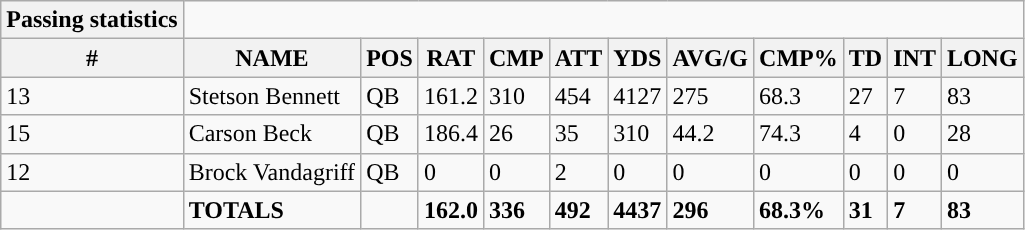<table class="wikitable">
<tr>
<th style="text-align:center; ">Passing statistics</th>
</tr>
<tr>
<th>#</th>
<th>NAME</th>
<th>POS</th>
<th>RAT</th>
<th>CMP</th>
<th>ATT</th>
<th>YDS</th>
<th>AVG/G</th>
<th>CMP%</th>
<th>TD</th>
<th>INT</th>
<th>LONG</th>
</tr>
<tr>
<td>13</td>
<td>Stetson Bennett</td>
<td>QB</td>
<td>161.2</td>
<td>310</td>
<td>454</td>
<td>4127</td>
<td>275</td>
<td>68.3</td>
<td>27</td>
<td>7</td>
<td>83</td>
</tr>
<tr>
<td>15</td>
<td>Carson Beck</td>
<td>QB</td>
<td>186.4</td>
<td>26</td>
<td>35</td>
<td>310</td>
<td>44.2</td>
<td>74.3</td>
<td>4</td>
<td>0</td>
<td>28</td>
</tr>
<tr>
<td>12</td>
<td>Brock Vandagriff</td>
<td>QB</td>
<td>0</td>
<td>0</td>
<td>2</td>
<td>0</td>
<td>0</td>
<td>0</td>
<td>0</td>
<td>0</td>
<td>0</td>
</tr>
<tr>
<td></td>
<td><strong>TOTALS</strong></td>
<td></td>
<td><strong>162.0</strong></td>
<td><strong>336</strong></td>
<td><strong>492</strong></td>
<td><strong>4437</strong></td>
<td><strong>296</strong></td>
<td><strong>68.3%</strong></td>
<td><strong>31</strong></td>
<td><strong>7</strong></td>
<td><strong>83</strong></td>
</tr>
</table>
